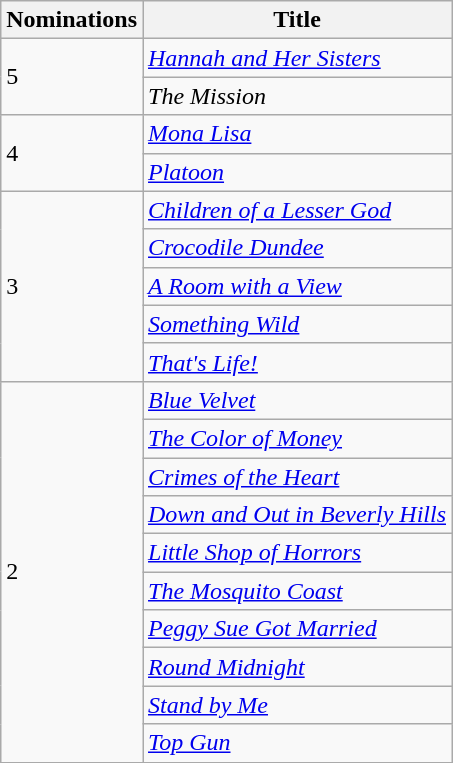<table class="wikitable">
<tr>
<th>Nominations</th>
<th>Title</th>
</tr>
<tr>
<td rowspan="2">5</td>
<td><em><a href='#'>Hannah and Her Sisters</a></em></td>
</tr>
<tr>
<td><em>The Mission</em></td>
</tr>
<tr>
<td rowspan="2">4</td>
<td><em><a href='#'>Mona Lisa</a></em></td>
</tr>
<tr>
<td><em><a href='#'>Platoon</a></em></td>
</tr>
<tr>
<td rowspan="5">3</td>
<td><em><a href='#'>Children of a Lesser God</a></em></td>
</tr>
<tr>
<td><em><a href='#'>Crocodile Dundee</a></em></td>
</tr>
<tr>
<td><em><a href='#'>A Room with a View</a></em></td>
</tr>
<tr>
<td><em><a href='#'>Something Wild</a></em></td>
</tr>
<tr>
<td><em><a href='#'>That's Life!</a></em></td>
</tr>
<tr>
<td rowspan="10">2</td>
<td><em><a href='#'>Blue Velvet</a></em></td>
</tr>
<tr>
<td><em><a href='#'>The Color of Money</a></em></td>
</tr>
<tr>
<td><em><a href='#'>Crimes of the Heart</a></em></td>
</tr>
<tr>
<td><em><a href='#'>Down and Out in Beverly Hills</a></em></td>
</tr>
<tr>
<td><em><a href='#'>Little Shop of Horrors</a></em></td>
</tr>
<tr>
<td><em><a href='#'>The Mosquito Coast</a></em></td>
</tr>
<tr>
<td><em><a href='#'>Peggy Sue Got Married</a></em></td>
</tr>
<tr>
<td><em><a href='#'>Round Midnight</a></em></td>
</tr>
<tr>
<td><em><a href='#'>Stand by Me</a></em></td>
</tr>
<tr>
<td><em><a href='#'>Top Gun</a></em></td>
</tr>
</table>
